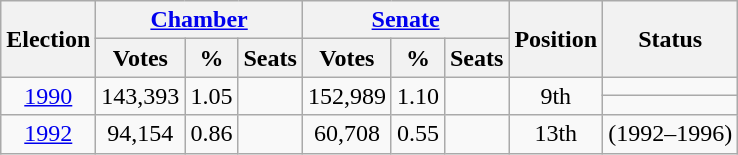<table class=wikitable style=text-align:center>
<tr>
<th rowspan=2>Election</th>
<th colspan=3><a href='#'>Chamber</a></th>
<th colspan=3><a href='#'>Senate</a></th>
<th rowspan=2>Position</th>
<th rowspan=2>Status</th>
</tr>
<tr>
<th>Votes</th>
<th>%</th>
<th>Seats</th>
<th>Votes</th>
<th>%</th>
<th>Seats</th>
</tr>
<tr>
<td rowspan=2><a href='#'>1990</a></td>
<td rowspan=2>143,393</td>
<td rowspan=2>1.05</td>
<td rowspan=2></td>
<td rowspan=2>152,989</td>
<td rowspan=2>1.10</td>
<td rowspan=2></td>
<td rowspan=2>9th</td>
<td></td>
</tr>
<tr>
<td></td>
</tr>
<tr>
<td><a href='#'>1992</a></td>
<td>94,154</td>
<td>0.86</td>
<td></td>
<td>60,708</td>
<td>0.55</td>
<td></td>
<td>13th</td>
<td> (1992–1996)</td>
</tr>
</table>
